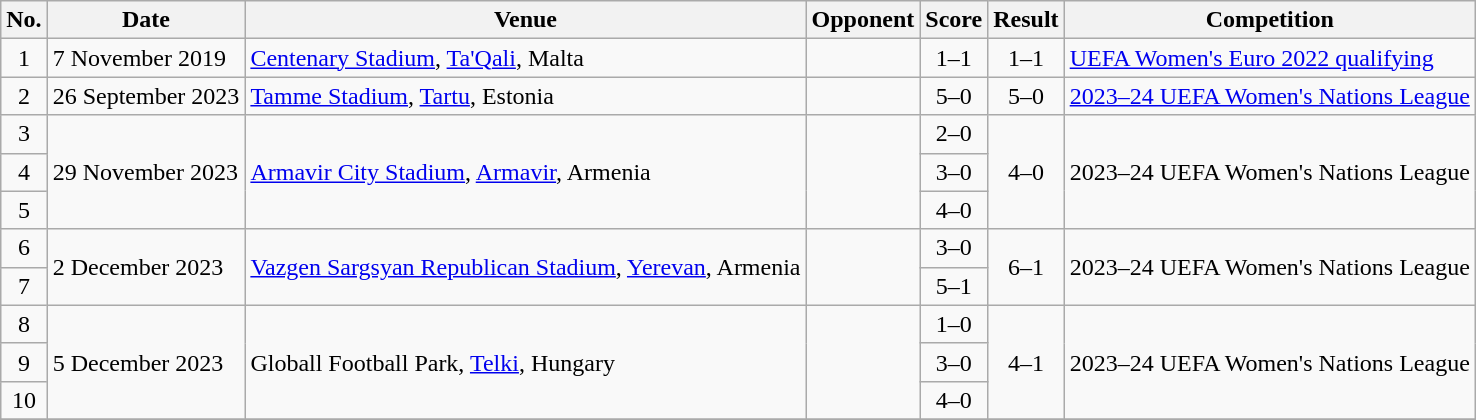<table class="wikitable sortable">
<tr>
<th scope="col">No.</th>
<th scope="col">Date</th>
<th scope="col">Venue</th>
<th scope="col">Opponent</th>
<th scope="col">Score</th>
<th scope="col">Result</th>
<th scope="col">Competition</th>
</tr>
<tr>
<td style="text-align:center">1</td>
<td>7 November 2019</td>
<td><a href='#'>Centenary Stadium</a>, <a href='#'>Ta'Qali</a>, Malta</td>
<td></td>
<td style="text-align:center">1–1</td>
<td style="text-align:center">1–1</td>
<td><a href='#'>UEFA Women's Euro 2022 qualifying</a></td>
</tr>
<tr>
<td style="text-align:center">2</td>
<td>26 September 2023</td>
<td><a href='#'>Tamme Stadium</a>, <a href='#'>Tartu</a>, Estonia</td>
<td></td>
<td style="text-align:center">5–0</td>
<td style="text-align:center">5–0</td>
<td><a href='#'>2023–24 UEFA Women's Nations League</a></td>
</tr>
<tr>
<td style="text-align:center">3</td>
<td rowspan="3">29 November 2023</td>
<td rowspan="3"><a href='#'>Armavir City Stadium</a>, <a href='#'>Armavir</a>, Armenia</td>
<td rowspan="3"></td>
<td style="text-align:center">2–0</td>
<td rowspan="3" style="text-align:center">4–0</td>
<td rowspan="3">2023–24 UEFA Women's Nations League</td>
</tr>
<tr>
<td style="text-align:center">4</td>
<td style="text-align:center">3–0</td>
</tr>
<tr>
<td style="text-align:center">5</td>
<td style="text-align:center">4–0</td>
</tr>
<tr>
<td style="text-align:center">6</td>
<td rowspan="2">2 December 2023</td>
<td rowspan="2"><a href='#'>Vazgen Sargsyan Republican Stadium</a>, <a href='#'>Yerevan</a>, Armenia</td>
<td rowspan="2"></td>
<td style="text-align:center">3–0</td>
<td rowspan="2" style="text-align:center">6–1</td>
<td rowspan="2">2023–24 UEFA Women's Nations League</td>
</tr>
<tr>
<td style="text-align:center">7</td>
<td style="text-align:center">5–1</td>
</tr>
<tr>
<td style="text-align:center">8</td>
<td rowspan="3">5 December 2023</td>
<td rowspan="3">Globall Football Park, <a href='#'>Telki</a>, Hungary</td>
<td rowspan="3"></td>
<td style="text-align:center">1–0</td>
<td rowspan=3 style="text-align:center">4–1</td>
<td rowspan="3">2023–24 UEFA Women's Nations League</td>
</tr>
<tr>
<td style="text-align:center">9</td>
<td style="text-align:center">3–0</td>
</tr>
<tr>
<td style="text-align:center">10</td>
<td style="text-align:center">4–0</td>
</tr>
<tr>
</tr>
</table>
